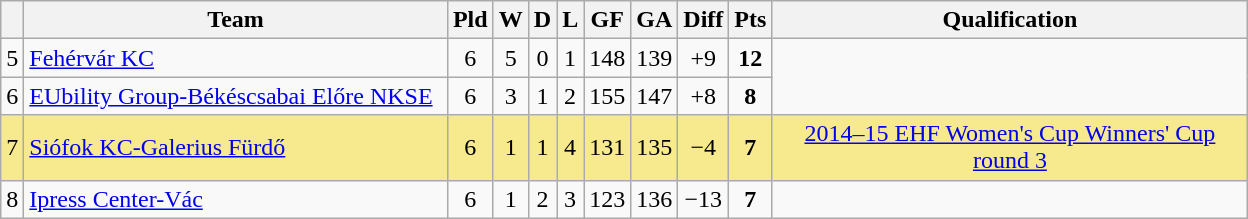<table class="wikitable sortable" style="text-align:center">
<tr>
<th></th>
<th width="275">Team</th>
<th>Pld</th>
<th>W</th>
<th>D</th>
<th>L</th>
<th>GF</th>
<th>GA</th>
<th>Diff</th>
<th>Pts</th>
<th width="310">Qualification</th>
</tr>
<tr>
<td>5</td>
<td align=left> <a href='#'>Fehérvár KC</a></td>
<td>6</td>
<td>5</td>
<td>0</td>
<td>1</td>
<td>148</td>
<td>139</td>
<td>+9</td>
<td><strong>12</strong></td>
</tr>
<tr>
<td>6</td>
<td align=left> <a href='#'>EUbility Group-Békéscsabai Előre NKSE</a></td>
<td>6</td>
<td>3</td>
<td>1</td>
<td>2</td>
<td>155</td>
<td>147</td>
<td>+8</td>
<td><strong>8</strong></td>
</tr>
<tr style="background: #F7E98E;">
<td>7</td>
<td align=left> <a href='#'>Siófok KC-Galerius Fürdő</a></td>
<td>6</td>
<td>1</td>
<td>1</td>
<td>4</td>
<td>131</td>
<td>135</td>
<td>−4</td>
<td><strong>7</strong></td>
<td><a href='#'>2014–15 EHF Women's Cup Winners' Cup round 3</a></td>
</tr>
<tr>
<td>8</td>
<td align=left> <a href='#'>Ipress Center-Vác</a></td>
<td>6</td>
<td>1</td>
<td>2</td>
<td>3</td>
<td>123</td>
<td>136</td>
<td>−13</td>
<td><strong>7</strong></td>
</tr>
</table>
